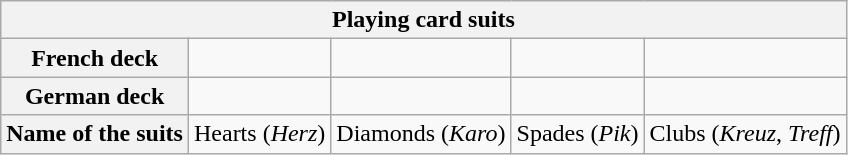<table class="wikitable">
<tr>
<th colspan="5">Playing card suits</th>
</tr>
<tr>
<th>French deck</th>
<td></td>
<td></td>
<td></td>
<td></td>
</tr>
<tr>
<th>German deck</th>
<td></td>
<td></td>
<td></td>
<td></td>
</tr>
<tr>
<th>Name of the suits</th>
<td>Hearts (<em>Herz</em>)</td>
<td>Diamonds (<em>Karo</em>)</td>
<td>Spades (<em>Pik</em>)</td>
<td>Clubs (<em>Kreuz</em>, <em>Treff</em>)</td>
</tr>
</table>
